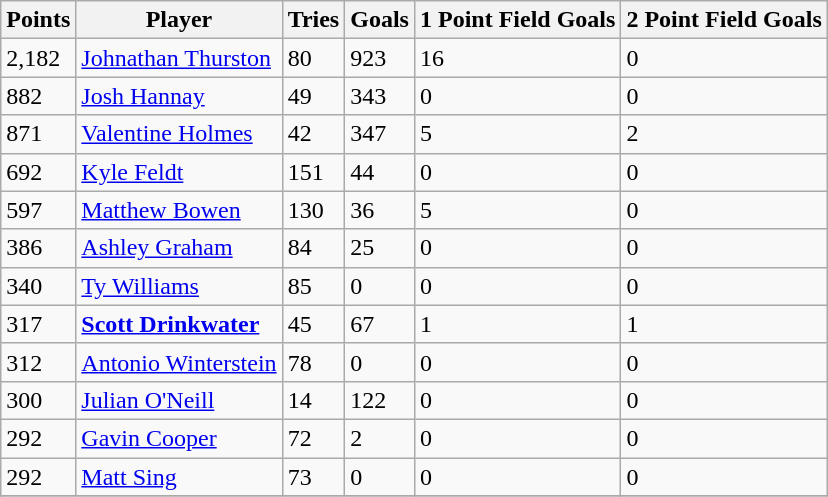<table class="wikitable">
<tr>
<th>Points</th>
<th>Player</th>
<th>Tries</th>
<th>Goals</th>
<th>1 Point Field Goals</th>
<th>2 Point Field Goals</th>
</tr>
<tr>
<td>2,182</td>
<td><a href='#'>Johnathan Thurston</a></td>
<td>80</td>
<td>923</td>
<td>16</td>
<td>0</td>
</tr>
<tr>
<td>882</td>
<td><a href='#'>Josh Hannay</a></td>
<td>49</td>
<td>343</td>
<td>0</td>
<td>0</td>
</tr>
<tr>
<td>871</td>
<td><a href='#'>Valentine Holmes</a></td>
<td>42</td>
<td>347</td>
<td>5</td>
<td>2</td>
</tr>
<tr>
<td>692</td>
<td><a href='#'>Kyle Feldt</a></td>
<td>151</td>
<td>44</td>
<td>0</td>
<td>0</td>
</tr>
<tr>
<td>597</td>
<td><a href='#'>Matthew Bowen</a></td>
<td>130</td>
<td>36</td>
<td>5</td>
<td>0</td>
</tr>
<tr>
<td>386</td>
<td><a href='#'>Ashley Graham</a></td>
<td>84</td>
<td>25</td>
<td>0</td>
<td>0</td>
</tr>
<tr>
<td>340</td>
<td><a href='#'>Ty Williams</a></td>
<td>85</td>
<td>0</td>
<td>0</td>
<td>0</td>
</tr>
<tr>
<td>317</td>
<td><a href='#'><strong>Scott Drinkwater</strong></a></td>
<td>45</td>
<td>67</td>
<td>1</td>
<td>1</td>
</tr>
<tr>
<td>312</td>
<td><a href='#'>Antonio Winterstein</a></td>
<td>78</td>
<td>0</td>
<td>0</td>
<td>0</td>
</tr>
<tr>
<td>300</td>
<td><a href='#'>Julian O'Neill</a></td>
<td>14</td>
<td>122</td>
<td>0</td>
<td>0</td>
</tr>
<tr>
<td>292</td>
<td><a href='#'>Gavin Cooper</a></td>
<td>72</td>
<td>2</td>
<td>0</td>
<td>0</td>
</tr>
<tr>
<td>292</td>
<td><a href='#'>Matt Sing</a></td>
<td>73</td>
<td>0</td>
<td>0</td>
<td>0</td>
</tr>
<tr>
</tr>
</table>
